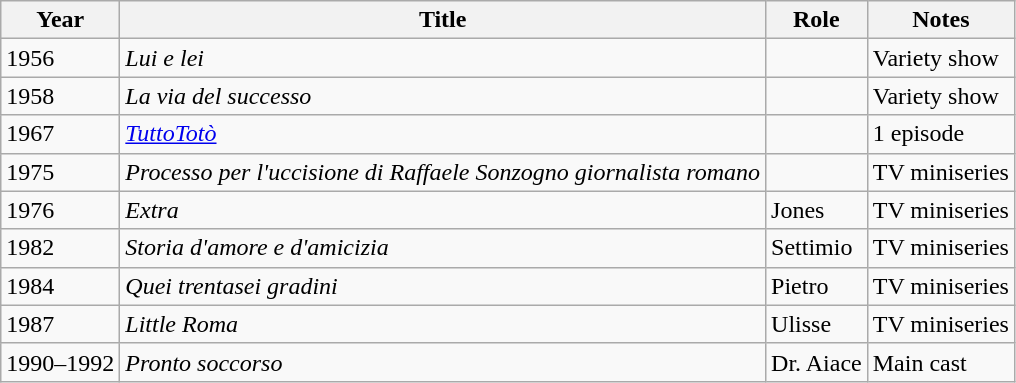<table class="wikitable plainrowheaders sortable">
<tr>
<th scope="col">Year</th>
<th scope="col">Title</th>
<th scope="col">Role</th>
<th scope="col">Notes</th>
</tr>
<tr>
<td>1956</td>
<td><em>Lui e lei</em></td>
<td></td>
<td>Variety show</td>
</tr>
<tr>
<td>1958</td>
<td><em>La via del successo</em></td>
<td></td>
<td>Variety show</td>
</tr>
<tr>
<td>1967</td>
<td><em><a href='#'>TuttoTotò</a></em></td>
<td></td>
<td>1 episode</td>
</tr>
<tr>
<td>1975</td>
<td><em>Processo per l'uccisione di Raffaele Sonzogno giornalista romano</em></td>
<td></td>
<td>TV miniseries</td>
</tr>
<tr>
<td>1976</td>
<td><em>Extra</em></td>
<td>Jones</td>
<td>TV miniseries</td>
</tr>
<tr>
<td>1982</td>
<td><em>Storia d'amore e d'amicizia</em></td>
<td>Settimio</td>
<td>TV miniseries</td>
</tr>
<tr>
<td>1984</td>
<td><em>Quei trentasei gradini</em></td>
<td>Pietro</td>
<td>TV miniseries</td>
</tr>
<tr>
<td>1987</td>
<td><em>Little Roma</em></td>
<td>Ulisse</td>
<td>TV miniseries</td>
</tr>
<tr>
<td>1990–1992</td>
<td><em>Pronto soccorso</em></td>
<td>Dr. Aiace</td>
<td>Main cast</td>
</tr>
</table>
